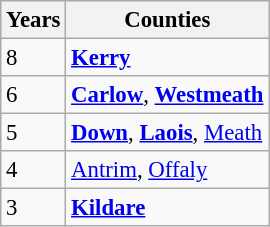<table class="wikitable" style="font-size:95%">
<tr>
<th>Years</th>
<th>Counties</th>
</tr>
<tr>
<td>8</td>
<td><strong><a href='#'>Kerry</a></strong></td>
</tr>
<tr>
<td>6</td>
<td><a href='#'><strong>Carlow</strong></a>, <a href='#'><strong>Westmeath</strong></a></td>
</tr>
<tr>
<td>5</td>
<td><strong><a href='#'>Down</a></strong>, <strong><a href='#'>Laois</a></strong>, <a href='#'>Meath</a></td>
</tr>
<tr>
<td>4</td>
<td><a href='#'>Antrim</a>, <a href='#'>Offaly</a></td>
</tr>
<tr>
<td>3</td>
<td><a href='#'><strong>Kildare</strong></a></td>
</tr>
</table>
